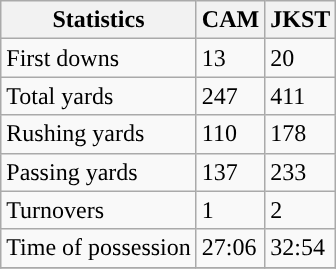<table class="wikitable">
<tr>
<th>Statistics</th>
<th>CAM</th>
<th>JKST</th>
</tr>
<tr>
<td>First downs</td>
<td>13</td>
<td>20</td>
</tr>
<tr>
<td>Total yards</td>
<td>247</td>
<td>411</td>
</tr>
<tr>
<td>Rushing yards</td>
<td>110</td>
<td>178</td>
</tr>
<tr>
<td>Passing yards</td>
<td>137</td>
<td>233</td>
</tr>
<tr>
<td>Turnovers</td>
<td>1</td>
<td>2</td>
</tr>
<tr>
<td>Time of possession</td>
<td>27:06</td>
<td>32:54</td>
</tr>
<tr>
</tr>
</table>
